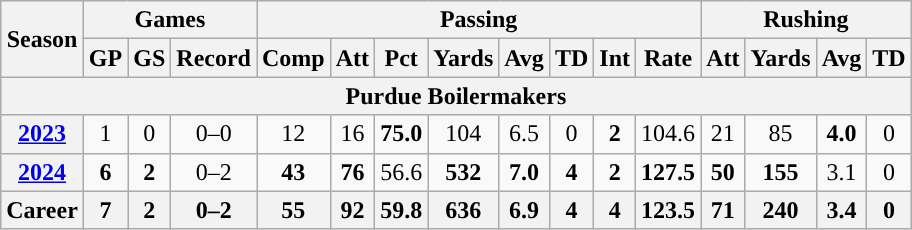<table class="wikitable" style="text-align:center;">
<tr>
<th rowspan="2">Season</th>
<th colspan="3">Games</th>
<th colspan="8">Passing</th>
<th colspan="5">Rushing</th>
</tr>
<tr>
<th>GP</th>
<th>GS</th>
<th>Record</th>
<th>Comp</th>
<th>Att</th>
<th>Pct</th>
<th>Yards</th>
<th>Avg</th>
<th>TD</th>
<th>Int</th>
<th>Rate</th>
<th>Att</th>
<th>Yards</th>
<th>Avg</th>
<th>TD</th>
</tr>
<tr>
<th colspan="17">Purdue Boilermakers</th>
</tr>
<tr>
<th><a href='#'>2023</a></th>
<td>1</td>
<td>0</td>
<td>0–0</td>
<td>12</td>
<td>16</td>
<td><strong>75.0</strong></td>
<td>104</td>
<td>6.5</td>
<td>0</td>
<td><strong>2</strong></td>
<td>104.6</td>
<td>21</td>
<td>85</td>
<td><strong>4.0</strong></td>
<td>0</td>
</tr>
<tr>
<th><a href='#'>2024</a></th>
<td><strong>6</strong></td>
<td><strong>2</strong></td>
<td>0–2</td>
<td><strong>43</strong></td>
<td><strong>76</strong></td>
<td>56.6</td>
<td><strong>532</strong></td>
<td><strong>7.0</strong></td>
<td><strong>4</strong></td>
<td><strong>2</strong></td>
<td><strong>127.5</strong></td>
<td><strong>50</strong></td>
<td><strong>155</strong></td>
<td>3.1</td>
<td>0</td>
</tr>
<tr>
<th>Career</th>
<th>7</th>
<th>2</th>
<th>0–2</th>
<th>55</th>
<th>92</th>
<th>59.8</th>
<th>636</th>
<th>6.9</th>
<th>4</th>
<th>4</th>
<th>123.5</th>
<th>71</th>
<th>240</th>
<th>3.4</th>
<th>0</th>
</tr>
</table>
